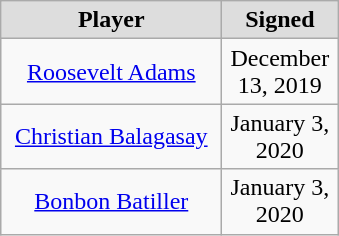<table class="wikitable" style="text-align: center">
<tr style="text-align:center; background:#ddd;">
<td style="width:140px"><strong>Player</strong></td>
<td style="width:70px"><strong>Signed</strong></td>
</tr>
<tr style="height:40px">
<td><a href='#'>Roosevelt Adams</a></td>
<td>December 13, 2019</td>
</tr>
<tr style="height:40px">
<td><a href='#'>Christian Balagasay</a></td>
<td>January 3, 2020</td>
</tr>
<tr style="height:40px">
<td><a href='#'>Bonbon Batiller</a></td>
<td>January 3, 2020</td>
</tr>
</table>
